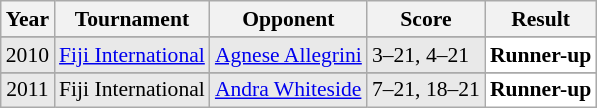<table class="sortable wikitable" style="font-size: 90%;">
<tr>
<th>Year</th>
<th>Tournament</th>
<th>Opponent</th>
<th>Score</th>
<th>Result</th>
</tr>
<tr>
</tr>
<tr style="background:#E9E9E9">
<td align="center">2010</td>
<td align="left"><a href='#'>Fiji International</a></td>
<td align="left"> <a href='#'>Agnese Allegrini</a></td>
<td align="left">3–21, 4–21</td>
<td style="text-align:left; background:white"> <strong>Runner-up</strong></td>
</tr>
<tr>
</tr>
<tr style="background:#E9E9E9">
<td align="center">2011</td>
<td align="left">Fiji International</td>
<td align="left"> <a href='#'>Andra Whiteside</a></td>
<td align="left">7–21, 18–21</td>
<td style="text-align:left; background:white"> <strong>Runner-up</strong></td>
</tr>
</table>
